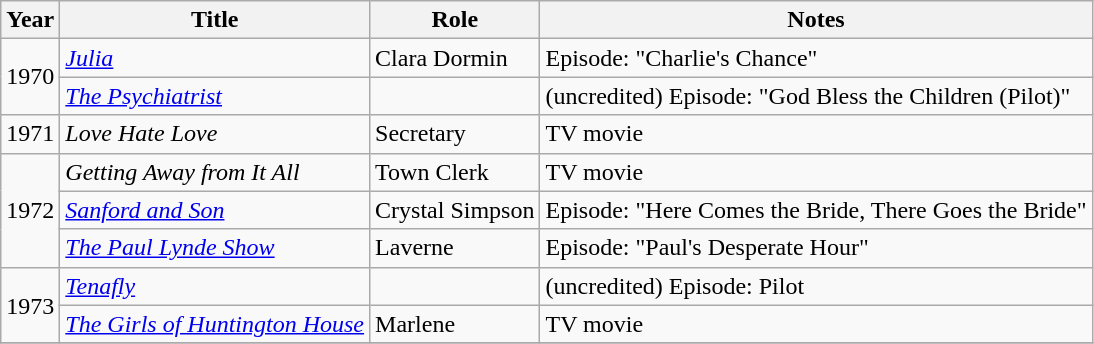<table class="wikitable">
<tr>
<th>Year</th>
<th>Title</th>
<th>Role</th>
<th>Notes</th>
</tr>
<tr>
<td rowspan=2>1970</td>
<td><em><a href='#'>Julia</a></em></td>
<td>Clara Dormin</td>
<td>Episode: "Charlie's Chance"</td>
</tr>
<tr>
<td><em><a href='#'>The Psychiatrist</a></em></td>
<td></td>
<td>(uncredited) Episode: "God Bless the Children (Pilot)"</td>
</tr>
<tr>
<td>1971</td>
<td><em>Love Hate Love</em></td>
<td>Secretary</td>
<td>TV movie</td>
</tr>
<tr>
<td rowspan=3>1972</td>
<td><em>Getting Away from It All</em></td>
<td>Town Clerk</td>
<td>TV movie</td>
</tr>
<tr>
<td><em><a href='#'>Sanford and Son</a></em></td>
<td>Crystal Simpson</td>
<td>Episode: "Here Comes the Bride, There Goes the Bride"</td>
</tr>
<tr>
<td><em><a href='#'>The Paul Lynde Show</a></em></td>
<td>Laverne</td>
<td>Episode: "Paul's Desperate Hour"</td>
</tr>
<tr>
<td rowspan=2>1973</td>
<td><em><a href='#'>Tenafly</a></em></td>
<td></td>
<td>(uncredited) Episode: Pilot</td>
</tr>
<tr>
<td><em><a href='#'>The Girls of Huntington House</a></em></td>
<td>Marlene</td>
<td>TV movie</td>
</tr>
<tr>
</tr>
</table>
